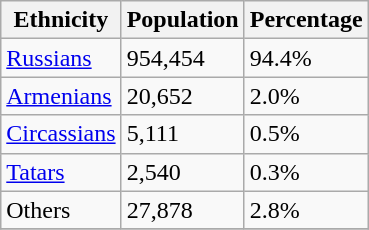<table class="wikitable">
<tr>
<th>Ethnicity</th>
<th>Population</th>
<th>Percentage</th>
</tr>
<tr>
<td><a href='#'>Russians</a></td>
<td>954,454</td>
<td>94.4%</td>
</tr>
<tr>
<td><a href='#'>Armenians</a></td>
<td>20,652</td>
<td>2.0%</td>
</tr>
<tr>
<td><a href='#'>Circassians</a></td>
<td>5,111</td>
<td>0.5%</td>
</tr>
<tr>
<td><a href='#'>Tatars</a></td>
<td>2,540</td>
<td>0.3%</td>
</tr>
<tr>
<td>Others</td>
<td>27,878</td>
<td>2.8%</td>
</tr>
<tr>
</tr>
</table>
